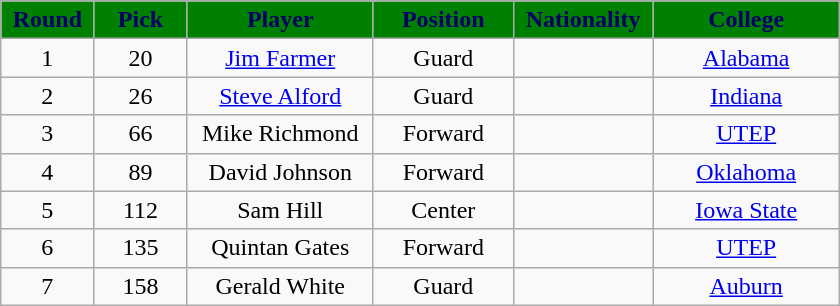<table class="wikitable sortable sortable">
<tr>
<th style="background:#008000; color:#000066" width="10%">Round</th>
<th style="background:#008000; color:#000066" width="10%">Pick</th>
<th style="background:#008000; color:#000066" width="20%">Player</th>
<th style="background:#008000; color:#000066" width="15%">Position</th>
<th style="background:#008000; color:#000066" width="15%">Nationality</th>
<th style="background:#008000; color:#000066" width="20%">College</th>
</tr>
<tr style="text-align: center">
<td>1</td>
<td>20</td>
<td><a href='#'>Jim Farmer</a></td>
<td>Guard</td>
<td></td>
<td><a href='#'>Alabama</a></td>
</tr>
<tr style="text-align: center">
<td>2</td>
<td>26</td>
<td><a href='#'>Steve Alford</a></td>
<td>Guard</td>
<td></td>
<td><a href='#'>Indiana</a></td>
</tr>
<tr style="text-align: center">
<td>3</td>
<td>66</td>
<td>Mike Richmond</td>
<td>Forward</td>
<td></td>
<td><a href='#'>UTEP</a></td>
</tr>
<tr style="text-align: center">
<td>4</td>
<td>89</td>
<td>David Johnson</td>
<td>Forward</td>
<td></td>
<td><a href='#'>Oklahoma</a></td>
</tr>
<tr style="text-align: center">
<td>5</td>
<td>112</td>
<td>Sam Hill</td>
<td>Center</td>
<td></td>
<td><a href='#'>Iowa State</a></td>
</tr>
<tr style="text-align: center">
<td>6</td>
<td>135</td>
<td>Quintan Gates</td>
<td>Forward</td>
<td></td>
<td><a href='#'>UTEP</a></td>
</tr>
<tr style="text-align: center">
<td>7</td>
<td>158</td>
<td>Gerald White</td>
<td>Guard</td>
<td></td>
<td><a href='#'>Auburn</a></td>
</tr>
</table>
